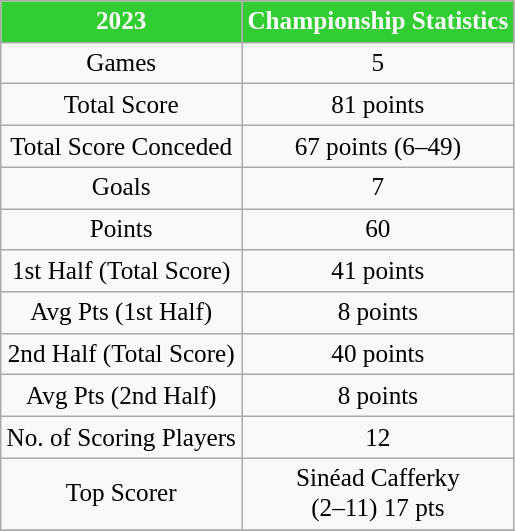<table class="wikitable" border="2" style="text-align:center; float:center; font-size:105%">
<tr>
<th style=background:#32CD32;color:white;>2023</th>
<th style=background:#32CD32;color:white;>Championship Statistics</th>
</tr>
<tr>
<td>Games</td>
<td>5</td>
</tr>
<tr>
<td>Total Score</td>
<td>81 points</td>
</tr>
<tr>
<td>Total Score Conceded</td>
<td>67 points (6–49)</td>
</tr>
<tr>
<td>Goals</td>
<td>7</td>
</tr>
<tr>
<td>Points</td>
<td>60</td>
</tr>
<tr>
<td>1st Half (Total Score)</td>
<td>41 points</td>
</tr>
<tr>
<td>Avg Pts (1st Half)</td>
<td>8 points</td>
</tr>
<tr>
<td>2nd Half (Total Score)</td>
<td>40 points</td>
</tr>
<tr>
<td>Avg Pts (2nd Half)</td>
<td>8 points</td>
</tr>
<tr>
<td>No. of Scoring Players</td>
<td>12</td>
</tr>
<tr>
<td>Top Scorer</td>
<td>Sinéad Cafferky<br>(2–11) 17 pts</td>
</tr>
<tr>
</tr>
</table>
